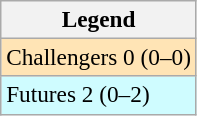<table class=wikitable style=font-size:97%>
<tr>
<th>Legend</th>
</tr>
<tr style="background:moccasin;">
<td>Challengers 0 (0–0)</td>
</tr>
<tr style="background:#cffcff;">
<td>Futures 2 (0–2)</td>
</tr>
</table>
